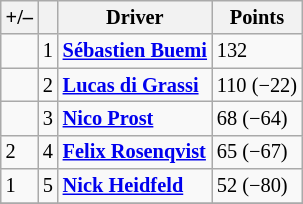<table class="wikitable" style="font-size: 85%">
<tr>
<th scope="col">+/–</th>
<th scope="col"></th>
<th scope="col">Driver</th>
<th scope="col">Points</th>
</tr>
<tr>
<td align="left"></td>
<td align="center">1</td>
<td> <strong><a href='#'>Sébastien Buemi</a></strong></td>
<td align="left">132</td>
</tr>
<tr>
<td align="left"></td>
<td align="center">2</td>
<td> <strong><a href='#'>Lucas di Grassi</a></strong></td>
<td align="left">110 (−22)</td>
</tr>
<tr>
<td align="left"></td>
<td align="center">3</td>
<td> <strong><a href='#'>Nico Prost</a></strong></td>
<td align="left">68 (−64)</td>
</tr>
<tr>
<td align="left"> 2</td>
<td align="center">4</td>
<td> <strong><a href='#'>Felix Rosenqvist</a></strong></td>
<td align="left">65 (−67)</td>
</tr>
<tr>
<td align="left"> 1</td>
<td align="center">5</td>
<td> <strong><a href='#'>Nick Heidfeld</a></strong></td>
<td align="left">52 (−80)</td>
</tr>
<tr>
</tr>
</table>
